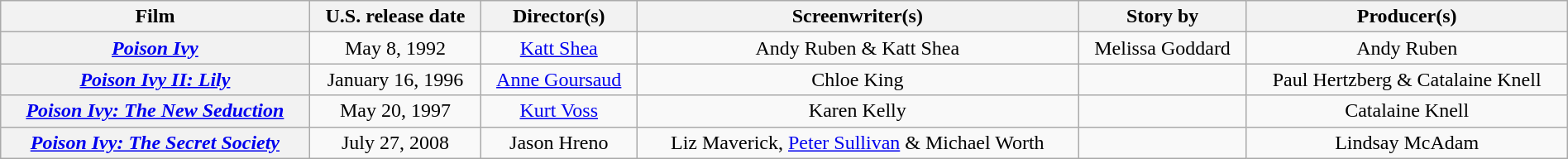<table class="wikitable plainrowheaders"  style="text-align:center; width:100%;">
<tr>
<th scope="col">Film</th>
<th scope="col">U.S. release date</th>
<th scope="col">Director(s)</th>
<th scope="col">Screenwriter(s)</th>
<th scope="col">Story by</th>
<th scope="col">Producer(s)</th>
</tr>
<tr>
<th scope="row"><em><a href='#'>Poison Ivy</a></em></th>
<td>May 8, 1992</td>
<td><a href='#'>Katt Shea</a></td>
<td>Andy Ruben & Katt Shea</td>
<td>Melissa Goddard</td>
<td>Andy Ruben</td>
</tr>
<tr>
<th scope="row"><em><a href='#'>Poison Ivy II: Lily</a></em></th>
<td>January 16, 1996</td>
<td><a href='#'>Anne Goursaud</a></td>
<td>Chloe King</td>
<td></td>
<td>Paul Hertzberg & Catalaine Knell</td>
</tr>
<tr>
<th scope="row"><em><a href='#'>Poison Ivy: The New Seduction</a></em></th>
<td>May 20, 1997</td>
<td><a href='#'>Kurt Voss</a></td>
<td>Karen Kelly</td>
<td></td>
<td>Catalaine Knell</td>
</tr>
<tr>
<th scope="row"><em><a href='#'>Poison Ivy: The Secret Society</a></em></th>
<td>July 27, 2008</td>
<td>Jason Hreno</td>
<td>Liz Maverick, <a href='#'>Peter Sullivan</a> & Michael Worth</td>
<td></td>
<td>Lindsay McAdam</td>
</tr>
</table>
